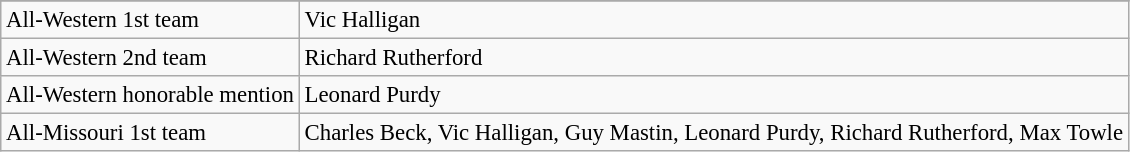<table class="wikitable" style="font-size: 95%">
<tr>
</tr>
<tr>
<td>All-Western 1st team</td>
<td>Vic Halligan</td>
</tr>
<tr>
<td>All-Western 2nd team</td>
<td>Richard Rutherford</td>
</tr>
<tr>
<td>All-Western honorable mention</td>
<td>Leonard Purdy</td>
</tr>
<tr>
<td>All-Missouri 1st team</td>
<td>Charles Beck, Vic Halligan, Guy Mastin, Leonard Purdy, Richard Rutherford, Max Towle</td>
</tr>
</table>
